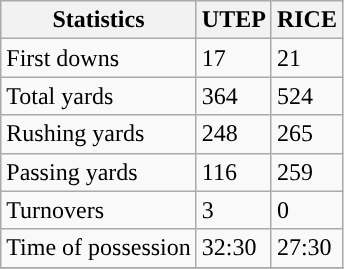<table class="wikitable">
<tr>
<th>Statistics</th>
<th>UTEP</th>
<th>RICE</th>
</tr>
<tr>
<td>First downs</td>
<td>17</td>
<td>21</td>
</tr>
<tr>
<td>Total yards</td>
<td>364</td>
<td>524</td>
</tr>
<tr>
<td>Rushing yards</td>
<td>248</td>
<td>265</td>
</tr>
<tr>
<td>Passing yards</td>
<td>116</td>
<td>259</td>
</tr>
<tr>
<td>Turnovers</td>
<td>3</td>
<td>0</td>
</tr>
<tr>
<td>Time of possession</td>
<td>32:30</td>
<td>27:30</td>
</tr>
<tr>
</tr>
</table>
